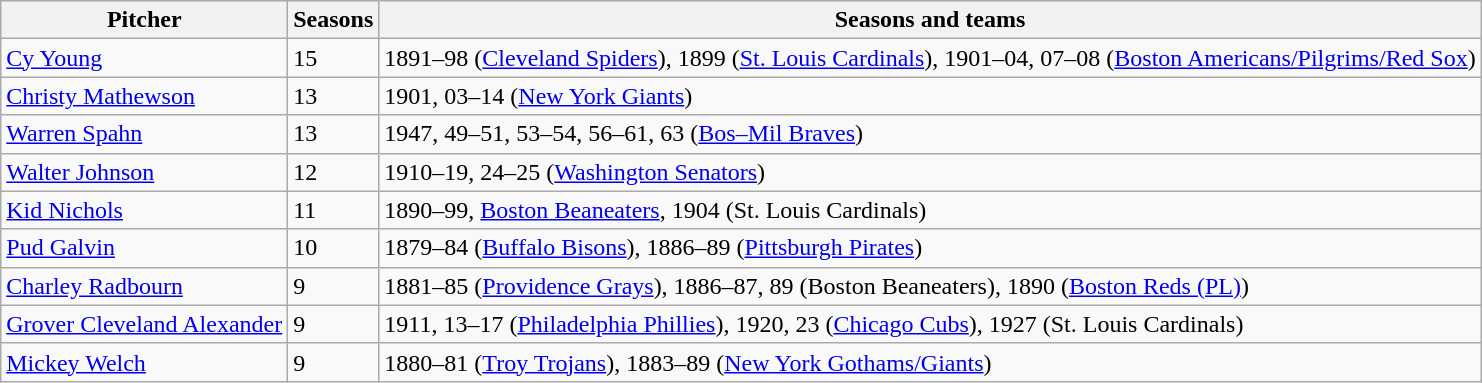<table class="wikitable">
<tr>
<th>Pitcher</th>
<th>Seasons</th>
<th>Seasons and teams</th>
</tr>
<tr>
<td><a href='#'>Cy Young</a></td>
<td>15</td>
<td>1891–98 (<a href='#'>Cleveland Spiders</a>), 1899 (<a href='#'>St. Louis Cardinals</a>), 1901–04, 07–08 (<a href='#'>Boston Americans/Pilgrims/Red Sox</a>)</td>
</tr>
<tr>
<td><a href='#'>Christy Mathewson</a></td>
<td>13</td>
<td>1901, 03–14 (<a href='#'>New York Giants</a>)</td>
</tr>
<tr>
<td><a href='#'>Warren Spahn</a></td>
<td>13</td>
<td>1947, 49–51, 53–54, 56–61, 63 (<a href='#'>Bos–Mil Braves</a>)</td>
</tr>
<tr>
<td><a href='#'>Walter Johnson</a></td>
<td>12</td>
<td>1910–19, 24–25 (<a href='#'>Washington Senators</a>)</td>
</tr>
<tr>
<td><a href='#'>Kid Nichols</a></td>
<td>11</td>
<td>1890–99, <a href='#'>Boston Beaneaters</a>, 1904 (St. Louis Cardinals)</td>
</tr>
<tr>
<td><a href='#'>Pud Galvin</a></td>
<td>10</td>
<td>1879–84 (<a href='#'>Buffalo Bisons</a>), 1886–89 (<a href='#'>Pittsburgh Pirates</a>)</td>
</tr>
<tr>
<td><a href='#'>Charley Radbourn</a></td>
<td>9</td>
<td>1881–85 (<a href='#'>Providence Grays</a>), 1886–87, 89 (Boston Beaneaters), 1890 (<a href='#'>Boston Reds (PL)</a>)</td>
</tr>
<tr>
<td><a href='#'>Grover Cleveland Alexander</a></td>
<td>9</td>
<td>1911, 13–17 (<a href='#'>Philadelphia Phillies</a>), 1920, 23 (<a href='#'>Chicago Cubs</a>), 1927 (St. Louis Cardinals)</td>
</tr>
<tr>
<td><a href='#'>Mickey Welch</a></td>
<td>9</td>
<td>1880–81 (<a href='#'>Troy Trojans</a>), 1883–89 (<a href='#'>New York Gothams/Giants</a>)</td>
</tr>
</table>
